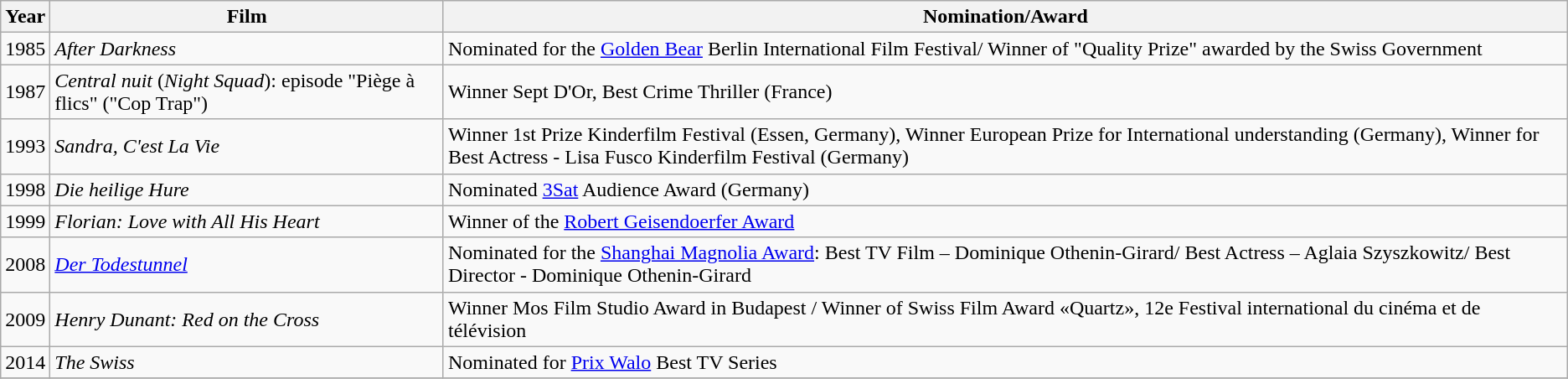<table class="wikitable">
<tr>
<th>Year</th>
<th>Film</th>
<th>Nomination/Award</th>
</tr>
<tr>
<td>1985</td>
<td><em>After Darkness</em></td>
<td>Nominated for the <a href='#'>Golden Bear</a> Berlin International Film Festival/ Winner of "Quality Prize" awarded by the Swiss Government</td>
</tr>
<tr>
<td>1987</td>
<td><em>Central nuit</em> (<em>Night Squad</em>): episode "Piège à flics" ("Cop Trap")</td>
<td>Winner Sept D'Or, Best Crime Thriller (France)</td>
</tr>
<tr>
<td>1993</td>
<td><em>Sandra, C'est La Vie</em></td>
<td>Winner 1st Prize Kinderfilm Festival (Essen, Germany), Winner European Prize for International understanding (Germany), Winner for Best Actress - Lisa Fusco Kinderfilm Festival (Germany)</td>
</tr>
<tr>
<td>1998</td>
<td><em>Die heilige Hure</em></td>
<td>Nominated <a href='#'>3Sat</a> Audience Award (Germany)</td>
</tr>
<tr>
<td>1999</td>
<td><em>Florian: Love with All His Heart</em></td>
<td>Winner of the <a href='#'>Robert Geisendoerfer Award</a></td>
</tr>
<tr>
<td>2008</td>
<td><em><a href='#'>Der Todestunnel</a></em></td>
<td>Nominated for the <a href='#'>Shanghai Magnolia Award</a>: Best TV Film – Dominique Othenin-Girard/ Best Actress – Aglaia Szyszkowitz/ Best Director - Dominique Othenin-Girard</td>
</tr>
<tr>
<td>2009</td>
<td><em>Henry Dunant: Red on the Cross</em></td>
<td>Winner Mos Film Studio Award in Budapest / Winner of Swiss Film Award «Quartz», 12e Festival international du cinéma et de télévision</td>
</tr>
<tr>
<td>2014</td>
<td><em>The Swiss</em></td>
<td>Nominated for <a href='#'>Prix Walo</a> Best TV Series</td>
</tr>
<tr>
</tr>
</table>
